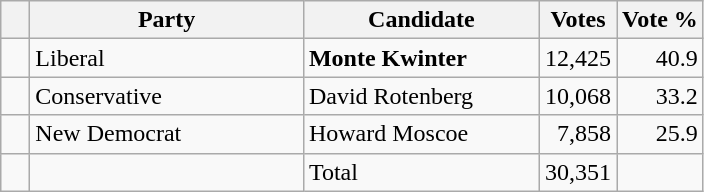<table class="wikitable">
<tr>
<th></th>
<th scope="col" width="175">Party</th>
<th scope="col" width="150">Candidate</th>
<th>Votes</th>
<th>Vote %</th>
</tr>
<tr>
<td>   </td>
<td>Liberal</td>
<td><strong>Monte Kwinter</strong></td>
<td align=right>12,425</td>
<td align=right>40.9</td>
</tr>
<tr>
<td>   </td>
<td>Conservative</td>
<td>David Rotenberg</td>
<td align=right>10,068</td>
<td align=right>33.2</td>
</tr>
<tr>
<td>   </td>
<td>New Democrat</td>
<td>Howard Moscoe</td>
<td align=right>7,858</td>
<td align=right>25.9</td>
</tr>
<tr |>
<td></td>
<td></td>
<td>Total</td>
<td align=right>30,351</td>
<td></td>
</tr>
</table>
